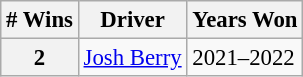<table class="wikitable" style="font-size: 95%;">
<tr>
<th># Wins</th>
<th>Driver</th>
<th>Years Won</th>
</tr>
<tr>
<th>2</th>
<td><a href='#'>Josh Berry</a></td>
<td>2021–2022</td>
</tr>
</table>
